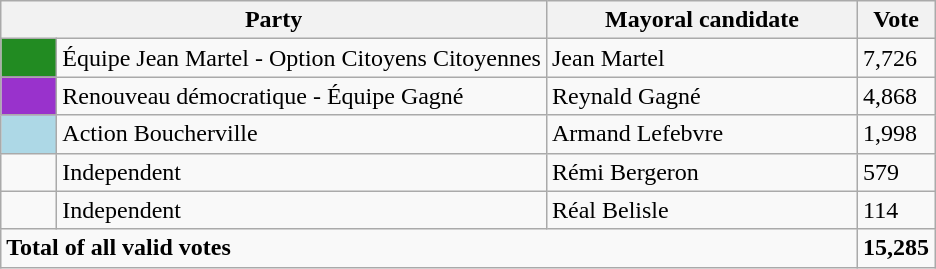<table class="wikitable">
<tr>
<th bgcolor="#DDDDFF" width="230px" colspan="2">Party</th>
<th bgcolor="#DDDDFF" width="200px">Mayoral candidate</th>
<th bgcolor="#DDDDFF" width="30px">Vote</th>
</tr>
<tr>
<td bgcolor="#228B22" width="30px"> </td>
<td>Équipe Jean Martel - Option Citoyens Citoyennes</td>
<td>Jean Martel</td>
<td>7,726</td>
</tr>
<tr>
<td bgcolor="#9932CC" width="30px"> </td>
<td>Renouveau démocratique - Équipe Gagné</td>
<td>Reynald Gagné</td>
<td>4,868</td>
</tr>
<tr>
<td bgcolor="#ADD8E6" width="30px"> </td>
<td>Action Boucherville</td>
<td>Armand Lefebvre</td>
<td>1,998</td>
</tr>
<tr>
<td> </td>
<td>Independent</td>
<td>Rémi Bergeron</td>
<td>579</td>
</tr>
<tr>
<td> </td>
<td>Independent</td>
<td>Réal Belisle</td>
<td>114</td>
</tr>
<tr>
<td colspan="3"><strong>Total of all valid votes</strong></td>
<td><strong>15,285</strong></td>
</tr>
</table>
